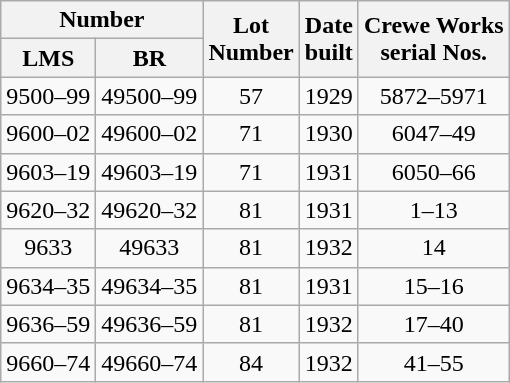<table class="wikitable" style=text-align:center>
<tr>
<th colspan=2>Number</th>
<th rowspan=2>Lot<br>Number</th>
<th rowspan=2>Date<br>built</th>
<th rowspan=2>Crewe Works<br>serial Nos.</th>
</tr>
<tr>
<th>LMS</th>
<th>BR</th>
</tr>
<tr>
<td>9500–99</td>
<td>49500–99</td>
<td>57</td>
<td>1929</td>
<td>5872–5971</td>
</tr>
<tr>
<td>9600–02</td>
<td>49600–02</td>
<td>71</td>
<td>1930</td>
<td>6047–49</td>
</tr>
<tr>
<td>9603–19</td>
<td>49603–19</td>
<td>71</td>
<td>1931</td>
<td>6050–66</td>
</tr>
<tr>
<td>9620–32</td>
<td>49620–32</td>
<td>81</td>
<td>1931</td>
<td>1–13</td>
</tr>
<tr>
<td>9633</td>
<td>49633</td>
<td>81</td>
<td>1932</td>
<td>14</td>
</tr>
<tr>
<td>9634–35</td>
<td>49634–35</td>
<td>81</td>
<td>1931</td>
<td>15–16</td>
</tr>
<tr>
<td>9636–59</td>
<td>49636–59</td>
<td>81</td>
<td>1932</td>
<td>17–40</td>
</tr>
<tr>
<td>9660–74</td>
<td>49660–74</td>
<td>84</td>
<td>1932</td>
<td>41–55</td>
</tr>
</table>
